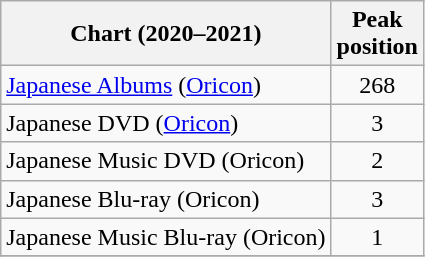<table class="wikitable sortable plainrowheaders">
<tr>
<th>Chart (2020–2021)</th>
<th>Peak<br>position</th>
</tr>
<tr>
<td align="left"><a href='#'>Japanese Albums</a> (<a href='#'>Oricon</a>)</td>
<td align="center">268</td>
</tr>
<tr>
<td align="left">Japanese DVD (<a href='#'>Oricon</a>)</td>
<td align="center">3</td>
</tr>
<tr>
<td align="left">Japanese Music DVD (Oricon)</td>
<td align="center">2</td>
</tr>
<tr>
<td align="left">Japanese Blu-ray (Oricon)</td>
<td align="center">3</td>
</tr>
<tr>
<td align="left">Japanese Music Blu-ray (Oricon)</td>
<td align="center">1</td>
</tr>
<tr>
</tr>
</table>
